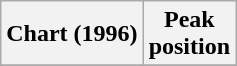<table class="wikitable sortable plainrowheaders">
<tr>
<th>Chart (1996)</th>
<th>Peak<br>position</th>
</tr>
<tr>
</tr>
</table>
